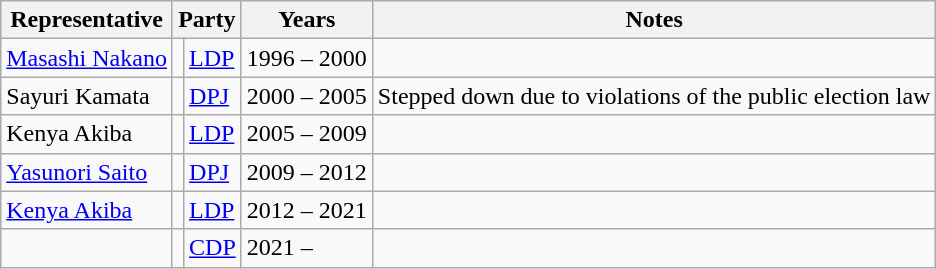<table class="wikitable">
<tr>
<th>Representative</th>
<th colspan="2">Party</th>
<th>Years</th>
<th>Notes</th>
</tr>
<tr>
<td><a href='#'>Masashi Nakano</a></td>
<td bgcolor=></td>
<td><a href='#'>LDP</a></td>
<td>1996 – 2000</td>
<td></td>
</tr>
<tr>
<td>Sayuri Kamata</td>
<td bgcolor=></td>
<td><a href='#'>DPJ</a></td>
<td>2000 – 2005</td>
<td>Stepped down due to violations of the public election law</td>
</tr>
<tr>
<td>Kenya Akiba</td>
<td bgcolor=></td>
<td><a href='#'>LDP</a></td>
<td>2005 – 2009</td>
<td></td>
</tr>
<tr>
<td><a href='#'>Yasunori Saito</a></td>
<td bgcolor=></td>
<td><a href='#'>DPJ</a></td>
<td>2009 – 2012</td>
<td></td>
</tr>
<tr>
<td><a href='#'>Kenya Akiba</a></td>
<td bgcolor=></td>
<td><a href='#'>LDP</a></td>
<td>2012 – 2021</td>
<td></td>
</tr>
<tr>
<td></td>
<td bgcolor=></td>
<td><a href='#'>CDP</a></td>
<td>2021 –</td>
<td></td>
</tr>
</table>
